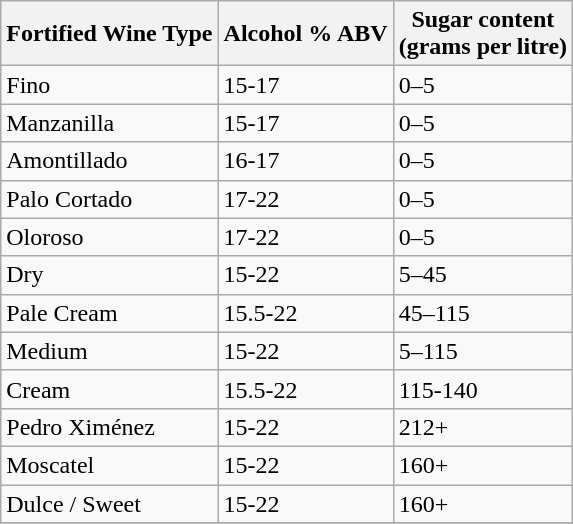<table class="wikitable">
<tr>
<th>Fortified Wine Type</th>
<th>Alcohol % ABV</th>
<th>Sugar content<br>(grams per litre)</th>
</tr>
<tr>
<td>Fino</td>
<td>15-17</td>
<td>0–5</td>
</tr>
<tr>
<td>Manzanilla</td>
<td>15-17</td>
<td>0–5</td>
</tr>
<tr>
<td>Amontillado</td>
<td>16-17</td>
<td>0–5</td>
</tr>
<tr>
<td>Palo Cortado</td>
<td>17-22</td>
<td>0–5</td>
</tr>
<tr>
<td>Oloroso</td>
<td>17-22</td>
<td>0–5</td>
</tr>
<tr>
<td>Dry</td>
<td>15-22</td>
<td>5–45</td>
</tr>
<tr>
<td>Pale Cream</td>
<td>15.5-22</td>
<td>45–115</td>
</tr>
<tr>
<td>Medium</td>
<td>15-22</td>
<td>5–115</td>
</tr>
<tr>
<td>Cream</td>
<td>15.5-22</td>
<td>115-140</td>
</tr>
<tr>
<td>Pedro Ximénez</td>
<td>15-22</td>
<td>212+</td>
</tr>
<tr>
<td>Moscatel</td>
<td>15-22</td>
<td>160+</td>
</tr>
<tr>
<td>Dulce / Sweet</td>
<td>15-22</td>
<td>160+</td>
</tr>
<tr>
</tr>
</table>
